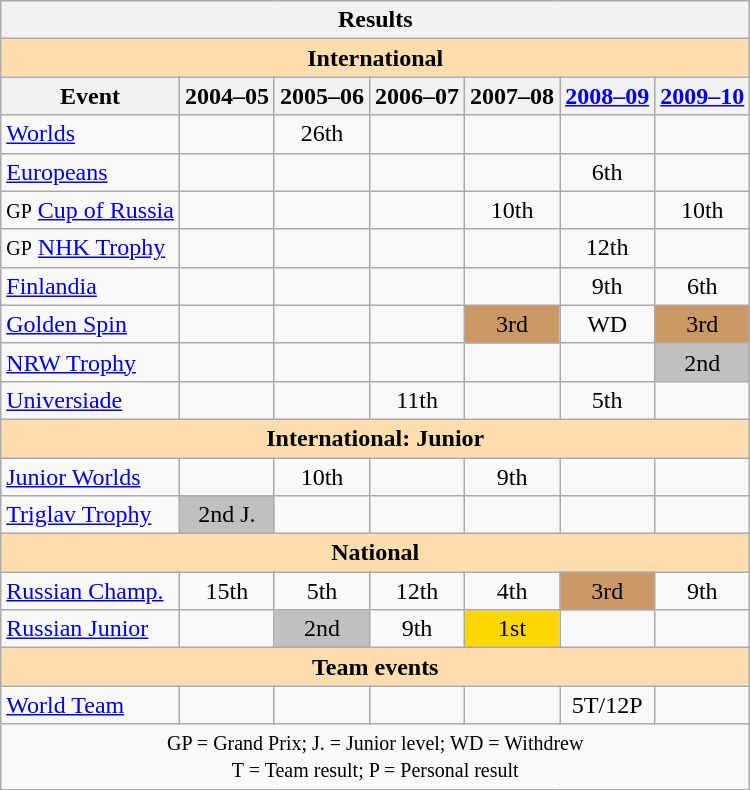<table class="wikitable" style="text-align:center">
<tr>
<th colspan=7 align=center><strong>Results</strong></th>
</tr>
<tr>
<th style="background-color: #ffdead; " colspan=7 align=center><strong>International</strong></th>
</tr>
<tr>
<th>Event</th>
<th>2004–05</th>
<th>2005–06</th>
<th>2006–07</th>
<th>2007–08</th>
<th><a href='#'>2008–09</a></th>
<th><a href='#'>2009–10</a></th>
</tr>
<tr>
<td align=left><a href='#'>Worlds</a></td>
<td></td>
<td>26th</td>
<td></td>
<td></td>
<td></td>
<td></td>
</tr>
<tr>
<td align=left><a href='#'>Europeans</a></td>
<td></td>
<td></td>
<td></td>
<td></td>
<td>6th</td>
<td></td>
</tr>
<tr>
<td align=left><small>GP</small> <a href='#'>Cup of Russia</a></td>
<td></td>
<td></td>
<td></td>
<td>10th</td>
<td></td>
<td>10th</td>
</tr>
<tr>
<td align=left><small>GP</small> <a href='#'>NHK Trophy</a></td>
<td></td>
<td></td>
<td></td>
<td></td>
<td>12th</td>
<td></td>
</tr>
<tr>
<td align=left><a href='#'>Finlandia</a></td>
<td></td>
<td></td>
<td></td>
<td></td>
<td>9th</td>
<td>6th</td>
</tr>
<tr>
<td align=left><a href='#'>Golden Spin</a></td>
<td></td>
<td></td>
<td></td>
<td bgcolor=cc9966>3rd</td>
<td>WD</td>
<td bgcolor=cc9966>3rd</td>
</tr>
<tr>
<td align=left><a href='#'>NRW Trophy</a></td>
<td></td>
<td></td>
<td></td>
<td></td>
<td></td>
<td bgcolor=silver>2nd</td>
</tr>
<tr>
<td align=left><a href='#'>Universiade</a></td>
<td></td>
<td></td>
<td>11th</td>
<td></td>
<td>5th</td>
<td></td>
</tr>
<tr>
<th style="background-color: #ffdead; " colspan=7 align=center><strong>International: Junior</strong></th>
</tr>
<tr>
<td align=left><a href='#'>Junior Worlds</a></td>
<td></td>
<td>10th</td>
<td></td>
<td>9th</td>
<td></td>
<td></td>
</tr>
<tr>
<td align=left><a href='#'>Triglav Trophy</a></td>
<td bgcolor=silver>2nd J.</td>
<td></td>
<td></td>
<td></td>
<td></td>
<td></td>
</tr>
<tr>
<th style="background-color: #ffdead; " colspan=7 align=center><strong>National</strong></th>
</tr>
<tr>
<td align=left><a href='#'>Russian Champ.</a></td>
<td>15th</td>
<td>5th</td>
<td>12th</td>
<td>4th</td>
<td bgcolor=cc9966>3rd</td>
<td>9th</td>
</tr>
<tr>
<td align=left><a href='#'>Russian Junior</a></td>
<td></td>
<td bgcolor=silver>2nd</td>
<td>9th</td>
<td bgcolor=gold>1st</td>
<td></td>
<td></td>
</tr>
<tr>
<th style="background-color: #ffdead; " colspan=7 align=center><strong>Team events</strong></th>
</tr>
<tr>
<td align=left><a href='#'>World Team</a></td>
<td></td>
<td></td>
<td></td>
<td></td>
<td>5T/12P</td>
<td></td>
</tr>
<tr>
<td colspan=7 align=center><small> GP = Grand Prix; J. = Junior level; WD = Withdrew <br> T = Team result; P = Personal result </small></td>
</tr>
</table>
